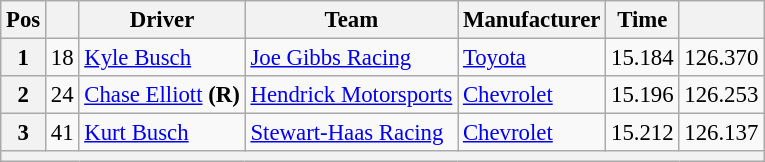<table class="wikitable" style="font-size:95%">
<tr>
<th>Pos</th>
<th></th>
<th>Driver</th>
<th>Team</th>
<th>Manufacturer</th>
<th>Time</th>
<th></th>
</tr>
<tr>
<th>1</th>
<td>18</td>
<td><a href='#'>Kyle Busch</a></td>
<td><a href='#'>Joe Gibbs Racing</a></td>
<td><a href='#'>Toyota</a></td>
<td>15.184</td>
<td>126.370</td>
</tr>
<tr>
<th>2</th>
<td>24</td>
<td><a href='#'>Chase Elliott</a> <strong>(R)</strong></td>
<td><a href='#'>Hendrick Motorsports</a></td>
<td><a href='#'>Chevrolet</a></td>
<td>15.196</td>
<td>126.253</td>
</tr>
<tr>
<th>3</th>
<td>41</td>
<td><a href='#'>Kurt Busch</a></td>
<td><a href='#'>Stewart-Haas Racing</a></td>
<td><a href='#'>Chevrolet</a></td>
<td>15.212</td>
<td>126.137</td>
</tr>
<tr>
<th colspan="7"></th>
</tr>
</table>
